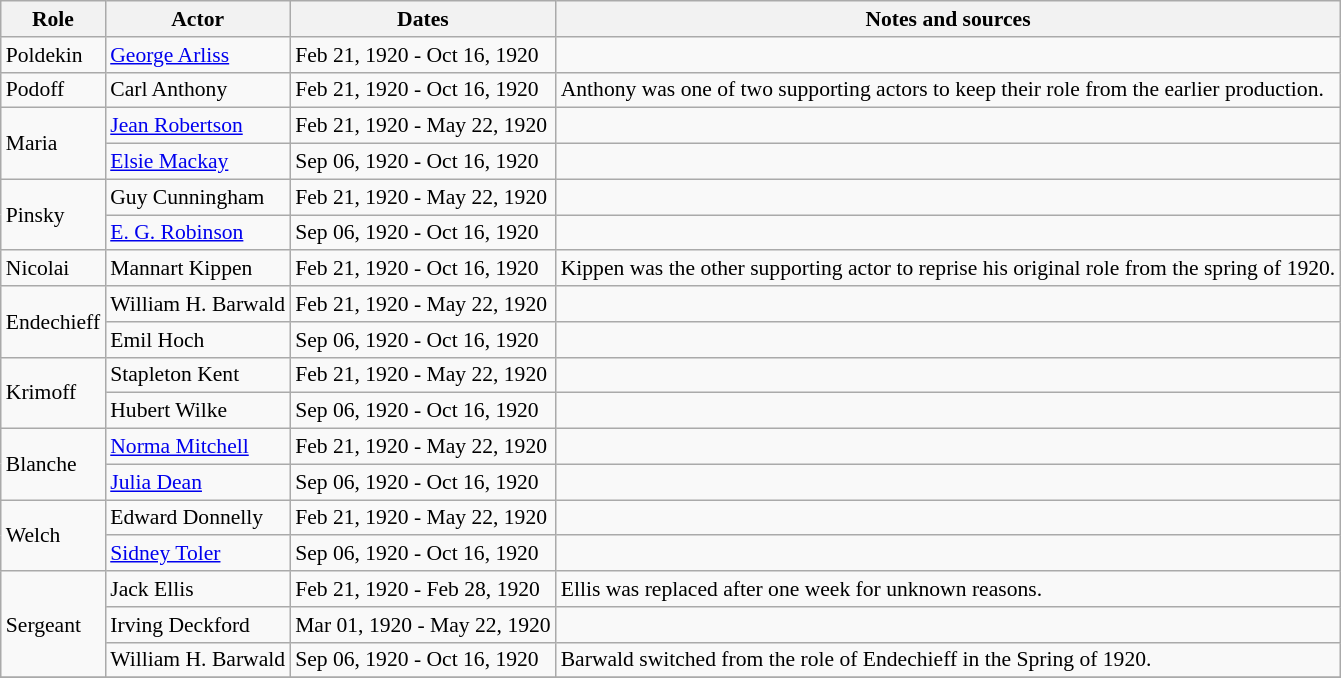<table class="wikitable sortable plainrowheaders" style="font-size: 90%">
<tr>
<th scope="col">Role</th>
<th scope="col">Actor</th>
<th scope="col">Dates</th>
<th scope="col">Notes and sources</th>
</tr>
<tr>
<td>Poldekin</td>
<td><a href='#'>George Arliss</a></td>
<td>Feb 21, 1920 - Oct 16, 1920</td>
<td></td>
</tr>
<tr>
<td>Podoff</td>
<td>Carl Anthony</td>
<td>Feb 21, 1920 - Oct 16, 1920</td>
<td>Anthony was one of two supporting actors to keep their role from the earlier production.</td>
</tr>
<tr>
<td rowspan=2>Maria</td>
<td><a href='#'>Jean Robertson</a></td>
<td>Feb 21, 1920 - May 22, 1920</td>
<td></td>
</tr>
<tr>
<td><a href='#'>Elsie Mackay</a></td>
<td>Sep 06, 1920 - Oct 16, 1920</td>
<td></td>
</tr>
<tr>
<td rowspan=2>Pinsky</td>
<td>Guy Cunningham</td>
<td>Feb 21, 1920 - May 22, 1920</td>
<td></td>
</tr>
<tr>
<td><a href='#'>E. G. Robinson</a></td>
<td>Sep 06, 1920 - Oct 16, 1920</td>
<td></td>
</tr>
<tr>
<td>Nicolai</td>
<td>Mannart Kippen</td>
<td>Feb 21, 1920 - Oct 16, 1920</td>
<td>Kippen was the other supporting actor to reprise his original role from the spring of 1920.</td>
</tr>
<tr>
<td rowspan=2>Endechieff</td>
<td>William H. Barwald</td>
<td>Feb 21, 1920 - May 22, 1920</td>
<td></td>
</tr>
<tr>
<td>Emil Hoch</td>
<td>Sep 06, 1920 - Oct 16, 1920</td>
<td></td>
</tr>
<tr>
<td rowspan=2>Krimoff</td>
<td>Stapleton Kent</td>
<td>Feb 21, 1920 - May 22, 1920</td>
<td></td>
</tr>
<tr>
<td>Hubert Wilke</td>
<td>Sep 06, 1920 - Oct 16, 1920</td>
<td></td>
</tr>
<tr>
<td rowspan=2>Blanche</td>
<td><a href='#'>Norma Mitchell</a></td>
<td>Feb 21, 1920 - May 22, 1920</td>
<td></td>
</tr>
<tr>
<td><a href='#'>Julia Dean</a></td>
<td>Sep 06, 1920 - Oct 16, 1920</td>
<td></td>
</tr>
<tr>
<td rowspan=2>Welch</td>
<td>Edward Donnelly</td>
<td>Feb 21, 1920 - May 22, 1920</td>
<td></td>
</tr>
<tr>
<td><a href='#'>Sidney Toler</a></td>
<td>Sep 06, 1920 - Oct 16, 1920</td>
<td></td>
</tr>
<tr>
<td rowspan=3>Sergeant</td>
<td>Jack Ellis</td>
<td>Feb 21, 1920 - Feb 28, 1920</td>
<td>Ellis was replaced after one week for unknown reasons.</td>
</tr>
<tr>
<td>Irving Deckford</td>
<td>Mar 01, 1920 - May 22, 1920</td>
<td></td>
</tr>
<tr>
<td>William H. Barwald</td>
<td>Sep 06, 1920 - Oct 16, 1920</td>
<td>Barwald switched from the role of Endechieff in the Spring of 1920.</td>
</tr>
<tr>
</tr>
</table>
